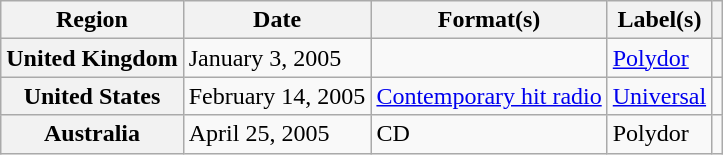<table class="wikitable plainrowheaders">
<tr>
<th scope="col">Region</th>
<th scope="col">Date</th>
<th scope="col">Format(s)</th>
<th scope="col">Label(s)</th>
<th scope="col"></th>
</tr>
<tr>
<th scope="row">United Kingdom</th>
<td>January 3, 2005</td>
<td></td>
<td><a href='#'>Polydor</a></td>
<td align="center"></td>
</tr>
<tr>
<th scope="row">United States</th>
<td>February 14, 2005</td>
<td><a href='#'>Contemporary hit radio</a></td>
<td><a href='#'>Universal</a></td>
<td align="center"></td>
</tr>
<tr>
<th scope="row">Australia</th>
<td>April 25, 2005</td>
<td>CD</td>
<td>Polydor</td>
<td align="center"></td>
</tr>
</table>
